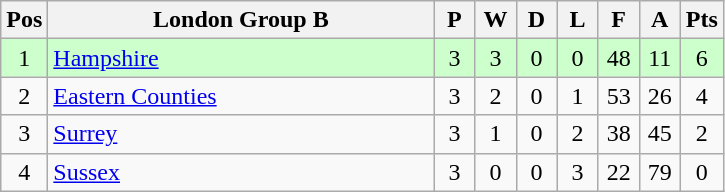<table class="wikitable" style="font-size: 100%">
<tr>
<th width=20>Pos</th>
<th width=250>London Group B</th>
<th width=20>P</th>
<th width=20>W</th>
<th width=20>D</th>
<th width=20>L</th>
<th width=20>F</th>
<th width=20>A</th>
<th width=20>Pts</th>
</tr>
<tr align=center style="background: #CCFFCC;">
<td>1</td>
<td align="left"><a href='#'>Hampshire</a></td>
<td>3</td>
<td>3</td>
<td>0</td>
<td>0</td>
<td>48</td>
<td>11</td>
<td>6</td>
</tr>
<tr align=center>
<td>2</td>
<td align="left"><a href='#'>Eastern Counties</a></td>
<td>3</td>
<td>2</td>
<td>0</td>
<td>1</td>
<td>53</td>
<td>26</td>
<td>4</td>
</tr>
<tr align=center>
<td>3</td>
<td align="left"><a href='#'>Surrey</a></td>
<td>3</td>
<td>1</td>
<td>0</td>
<td>2</td>
<td>38</td>
<td>45</td>
<td>2</td>
</tr>
<tr align=center>
<td>4</td>
<td align="left"><a href='#'>Sussex</a></td>
<td>3</td>
<td>0</td>
<td>0</td>
<td>3</td>
<td>22</td>
<td>79</td>
<td>0</td>
</tr>
</table>
